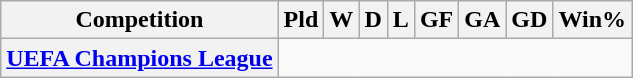<table class="wikitable unsortable plainrowheaders" style="text-align:center">
<tr>
<th scope="col">Competition</th>
<th scope="col">Pld</th>
<th scope="col">W</th>
<th scope="col">D</th>
<th scope="col">L</th>
<th scope="col">GF</th>
<th scope="col">GA</th>
<th scope="col">GD</th>
<th scope="col">Win%</th>
</tr>
<tr>
<th scope="row" align=left><a href='#'>UEFA Champions League</a><br></th>
</tr>
</table>
